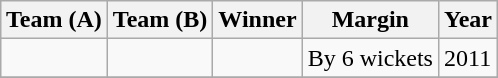<table class="wikitable" style="margin: 1em auto 1em auto">
<tr>
<th>Team (A)</th>
<th>Team (B)</th>
<th>Winner</th>
<th>Margin</th>
<th>Year</th>
</tr>
<tr>
<td></td>
<td></td>
<td></td>
<td>By 6 wickets</td>
<td>2011</td>
</tr>
<tr>
</tr>
</table>
